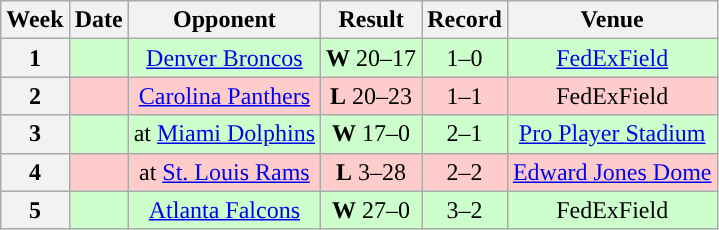<table class="wikitable" style="text-align:center">
<tr>
<th>Week</th>
<th>Date</th>
<th>Opponent</th>
<th>Result</th>
<th>Record</th>
<th>Venue</th>
</tr>
<tr style="background:#cfc;">
<th>1</th>
<td></td>
<td><a href='#'>Denver Broncos</a></td>
<td><strong>W</strong> 20–17</td>
<td>1–0</td>
<td><a href='#'>FedExField</a></td>
</tr>
<tr style="background:#fcc;">
<th>2</th>
<td></td>
<td><a href='#'>Carolina Panthers</a></td>
<td><strong>L</strong> 20–23</td>
<td>1–1</td>
<td>FedExField</td>
</tr>
<tr style="background:#cfc;">
<th>3</th>
<td></td>
<td>at <a href='#'>Miami Dolphins</a></td>
<td><strong>W</strong> 17–0</td>
<td>2–1</td>
<td><a href='#'>Pro Player Stadium</a></td>
</tr>
<tr style="background:#fcc;">
<th>4</th>
<td></td>
<td>at <a href='#'>St. Louis Rams</a></td>
<td><strong>L</strong> 3–28</td>
<td>2–2</td>
<td><a href='#'>Edward Jones Dome</a></td>
</tr>
<tr style="background:#cfc;">
<th>5</th>
<td></td>
<td><a href='#'>Atlanta Falcons</a></td>
<td><strong>W</strong> 27–0</td>
<td>3–2</td>
<td>FedExField</td>
</tr>
</table>
